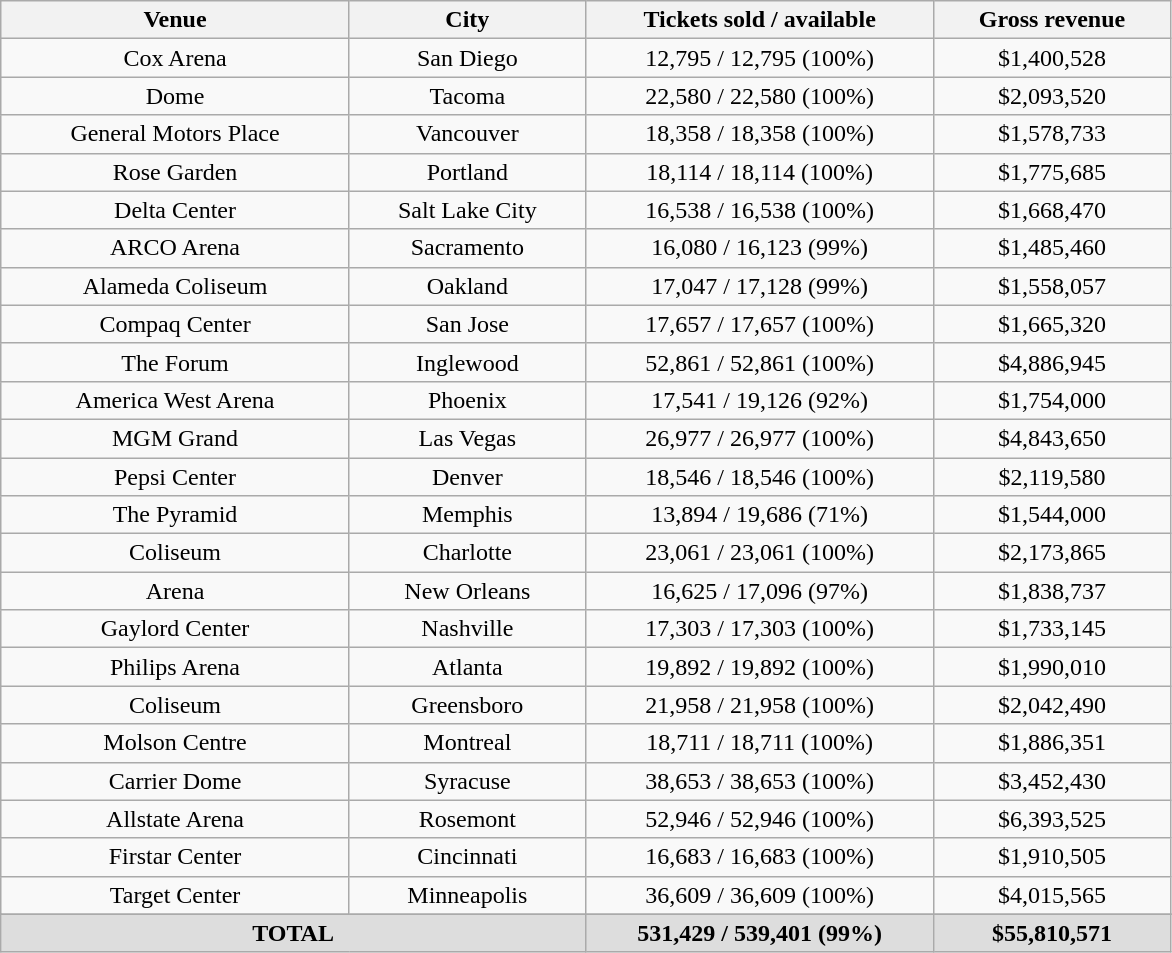<table class="wikitable" style="text-align:center">
<tr>
<th style="width:225px;">Venue</th>
<th style="width:150px;">City</th>
<th style="width:225px;">Tickets sold / available</th>
<th style="width:150px;">Gross revenue</th>
</tr>
<tr>
<td>Cox Arena</td>
<td>San Diego</td>
<td>12,795 / 12,795 (100%)</td>
<td>$1,400,528</td>
</tr>
<tr>
<td>Dome</td>
<td>Tacoma</td>
<td>22,580 / 22,580 (100%)</td>
<td>$2,093,520</td>
</tr>
<tr>
<td>General Motors Place</td>
<td>Vancouver</td>
<td>18,358 / 18,358 (100%)</td>
<td>$1,578,733</td>
</tr>
<tr>
<td>Rose Garden</td>
<td>Portland</td>
<td>18,114 / 18,114 (100%)</td>
<td>$1,775,685</td>
</tr>
<tr>
<td>Delta Center</td>
<td>Salt Lake City</td>
<td>16,538 / 16,538 (100%)</td>
<td>$1,668,470</td>
</tr>
<tr>
<td>ARCO Arena</td>
<td>Sacramento</td>
<td>16,080 / 16,123 (99%)</td>
<td>$1,485,460</td>
</tr>
<tr>
<td>Alameda Coliseum</td>
<td>Oakland</td>
<td>17,047 / 17,128 (99%)</td>
<td>$1,558,057</td>
</tr>
<tr>
<td>Compaq Center</td>
<td>San Jose</td>
<td>17,657 / 17,657 (100%)</td>
<td>$1,665,320</td>
</tr>
<tr>
<td>The Forum</td>
<td>Inglewood</td>
<td>52,861 / 52,861 (100%)</td>
<td>$4,886,945</td>
</tr>
<tr>
<td>America West Arena</td>
<td>Phoenix</td>
<td>17,541 / 19,126 (92%)</td>
<td>$1,754,000</td>
</tr>
<tr>
<td>MGM Grand</td>
<td>Las Vegas</td>
<td>26,977 / 26,977 (100%)</td>
<td>$4,843,650</td>
</tr>
<tr>
<td>Pepsi Center</td>
<td>Denver</td>
<td>18,546 / 18,546 (100%)</td>
<td>$2,119,580</td>
</tr>
<tr>
<td>The Pyramid</td>
<td>Memphis</td>
<td>13,894 / 19,686 (71%)</td>
<td>$1,544,000</td>
</tr>
<tr>
<td>Coliseum</td>
<td>Charlotte</td>
<td>23,061 / 23,061 (100%)</td>
<td>$2,173,865</td>
</tr>
<tr>
<td>Arena</td>
<td>New Orleans</td>
<td>16,625 / 17,096 (97%)</td>
<td>$1,838,737</td>
</tr>
<tr>
<td>Gaylord Center</td>
<td>Nashville</td>
<td>17,303 / 17,303 (100%)</td>
<td>$1,733,145</td>
</tr>
<tr>
<td>Philips Arena</td>
<td>Atlanta</td>
<td>19,892 / 19,892 (100%)</td>
<td>$1,990,010</td>
</tr>
<tr>
<td>Coliseum</td>
<td>Greensboro</td>
<td>21,958 / 21,958 (100%)</td>
<td>$2,042,490</td>
</tr>
<tr>
<td>Molson Centre</td>
<td>Montreal</td>
<td>18,711 / 18,711 (100%)</td>
<td>$1,886,351</td>
</tr>
<tr>
<td>Carrier Dome</td>
<td>Syracuse</td>
<td>38,653 / 38,653 (100%)</td>
<td>$3,452,430</td>
</tr>
<tr>
<td>Allstate Arena</td>
<td>Rosemont</td>
<td>52,946 / 52,946 (100%)</td>
<td>$6,393,525</td>
</tr>
<tr>
<td>Firstar Center</td>
<td>Cincinnati</td>
<td>16,683 / 16,683 (100%)</td>
<td>$1,910,505</td>
</tr>
<tr>
<td>Target Center</td>
<td>Minneapolis</td>
<td>36,609 / 36,609 (100%)</td>
<td>$4,015,565</td>
</tr>
<tr>
</tr>
<tr style="background:#ddd;">
<td colspan="2"><strong>TOTAL</strong></td>
<td><strong>531,429 / 539,401 (99%)</strong></td>
<td><strong>$55,810,571</strong></td>
</tr>
</table>
